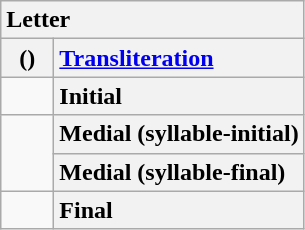<table class="wikitable" style="text-align: center; display: inline-table;">
<tr>
<th colspan="2" style="text-align: left">Letter</th>
</tr>
<tr>
<th style="min-width: 1.75em"> ()</th>
<th style="text-align: left"><a href='#'>Transliteration</a></th>
</tr>
<tr>
<td></td>
<th style="text-align: left">Initial</th>
</tr>
<tr>
<td rowspan="2"></td>
<th style="text-align: left">Medial (syllable-initial)</th>
</tr>
<tr>
<th style="text-align: left">Medial (syllable-final)</th>
</tr>
<tr>
<td> </td>
<th style="text-align: left">Final</th>
</tr>
</table>
